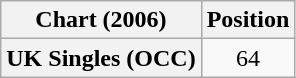<table class="wikitable plainrowheaders" style="text-align:center">
<tr>
<th scope="col">Chart (2006)</th>
<th scope="col">Position</th>
</tr>
<tr>
<th scope="row">UK Singles (OCC)</th>
<td>64</td>
</tr>
</table>
